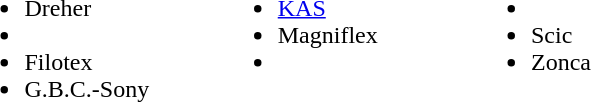<table>
<tr>
<td style="vertical-align:top; width:25%;"><br><ul><li>Dreher</li><li></li><li>Filotex</li><li>G.B.C.-Sony</li></ul></td>
<td style="vertical-align:top; width:25%;"><br><ul><li><a href='#'>KAS</a></li><li>Magniflex</li><li></li></ul></td>
<td style="vertical-align:top; width:25%;"><br><ul><li></li><li>Scic</li><li>Zonca</li></ul></td>
</tr>
</table>
